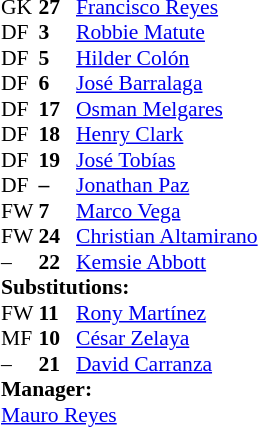<table style = "font-size: 90%" cellspacing = "0" cellpadding = "0">
<tr>
<td colspan = 4></td>
</tr>
<tr>
<th style="width:25px;"></th>
<th style="width:25px;"></th>
</tr>
<tr>
<td>GK</td>
<td><strong>27</strong></td>
<td> <a href='#'>Francisco Reyes</a></td>
</tr>
<tr>
<td>DF</td>
<td><strong>3</strong></td>
<td> <a href='#'>Robbie Matute</a></td>
<td></td>
<td></td>
</tr>
<tr>
<td>DF</td>
<td><strong>5</strong></td>
<td> <a href='#'>Hilder Colón</a></td>
<td></td>
<td></td>
</tr>
<tr>
<td>DF</td>
<td><strong>6</strong></td>
<td> <a href='#'>José Barralaga</a></td>
<td></td>
<td></td>
<td></td>
<td></td>
</tr>
<tr>
<td>DF</td>
<td><strong>17</strong></td>
<td> <a href='#'>Osman Melgares</a></td>
</tr>
<tr>
<td>DF</td>
<td><strong>18</strong></td>
<td> <a href='#'>Henry Clark</a></td>
</tr>
<tr>
<td>DF</td>
<td><strong>19</strong></td>
<td> <a href='#'>José Tobías</a></td>
</tr>
<tr>
<td>DF</td>
<td><strong>–</strong></td>
<td> <a href='#'>Jonathan Paz</a></td>
<td></td>
<td></td>
</tr>
<tr>
<td>FW</td>
<td><strong>7</strong></td>
<td> <a href='#'>Marco Vega</a></td>
<td></td>
<td></td>
</tr>
<tr>
<td>FW</td>
<td><strong>24</strong></td>
<td> <a href='#'>Christian Altamirano</a></td>
<td></td>
<td></td>
</tr>
<tr>
<td>–</td>
<td><strong>22</strong></td>
<td> <a href='#'>Kemsie Abbott</a></td>
</tr>
<tr>
<td colspan = 3><strong>Substitutions:</strong></td>
</tr>
<tr>
<td>FW</td>
<td><strong>11</strong></td>
<td> <a href='#'>Rony Martínez</a></td>
<td></td>
<td></td>
</tr>
<tr>
<td>MF</td>
<td><strong>10</strong></td>
<td> <a href='#'>César Zelaya</a></td>
<td></td>
<td></td>
</tr>
<tr>
<td>–</td>
<td><strong>21</strong></td>
<td> <a href='#'>David Carranza</a></td>
<td></td>
<td></td>
</tr>
<tr>
<td colspan = 3><strong>Manager:</strong></td>
</tr>
<tr>
<td colspan = 3> <a href='#'>Mauro Reyes</a></td>
</tr>
</table>
